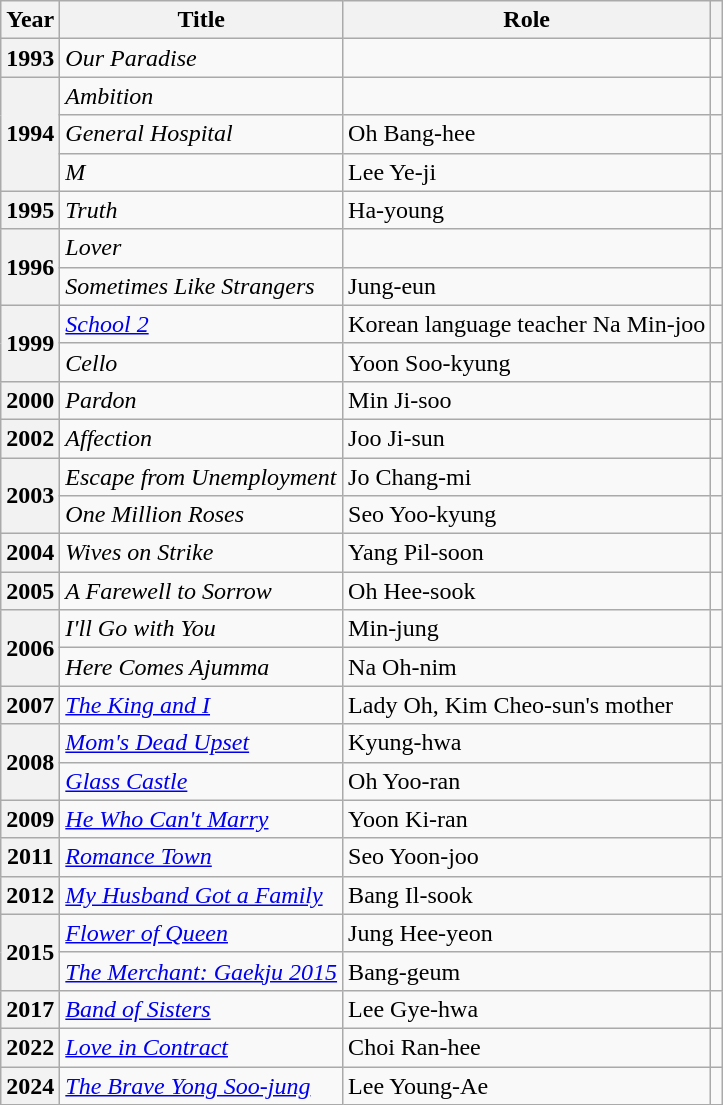<table class="wikitable plainrowheaders sortable">
<tr>
<th scope="col">Year</th>
<th scope="col">Title</th>
<th scope="col">Role</th>
<th scope="col" class="unsortable"></th>
</tr>
<tr>
<th scope="row">1993</th>
<td><em>Our Paradise</em></td>
<td></td>
<td style="text-align:center"></td>
</tr>
<tr>
<th scope="row" rowspan="3">1994</th>
<td><em>Ambition</em></td>
<td></td>
<td style="text-align:center"></td>
</tr>
<tr>
<td><em>General Hospital</em></td>
<td>Oh Bang-hee</td>
<td style="text-align:center"></td>
</tr>
<tr>
<td><em>M</em></td>
<td>Lee Ye-ji</td>
<td style="text-align:center"></td>
</tr>
<tr>
<th scope="row">1995</th>
<td><em>Truth</em></td>
<td>Ha-young</td>
<td style="text-align:center"></td>
</tr>
<tr>
<th scope="row" rowspan="2">1996</th>
<td><em>Lover</em></td>
<td></td>
<td style="text-align:center"></td>
</tr>
<tr>
<td><em>Sometimes Like Strangers</em></td>
<td>Jung-eun</td>
<td style="text-align:center"></td>
</tr>
<tr>
<th scope="row" rowspan="2">1999</th>
<td><em><a href='#'>School 2</a></em></td>
<td>Korean language teacher Na Min-joo </td>
<td style="text-align:center"></td>
</tr>
<tr>
<td><em>Cello</em></td>
<td>Yoon Soo-kyung</td>
<td style="text-align:center"></td>
</tr>
<tr>
<th scope="row">2000</th>
<td><em>Pardon</em></td>
<td>Min Ji-soo</td>
<td style="text-align:center"></td>
</tr>
<tr>
<th scope="row">2002</th>
<td><em>Affection</em></td>
<td>Joo Ji-sun</td>
<td style="text-align:center"></td>
</tr>
<tr>
<th scope="row" rowspan="2">2003</th>
<td><em>Escape from Unemployment</em></td>
<td>Jo Chang-mi</td>
<td style="text-align:center"></td>
</tr>
<tr>
<td><em>One Million Roses</em></td>
<td>Seo Yoo-kyung</td>
<td style="text-align:center"></td>
</tr>
<tr>
<th scope="row">2004</th>
<td><em>Wives on Strike</em></td>
<td>Yang Pil-soon</td>
<td style="text-align:center"></td>
</tr>
<tr>
<th scope="row">2005</th>
<td><em>A Farewell to Sorrow</em></td>
<td>Oh Hee-sook</td>
<td style="text-align:center"></td>
</tr>
<tr>
<th scope="row" rowspan="2">2006</th>
<td><em>I'll Go with You</em></td>
<td>Min-jung</td>
<td style="text-align:center"></td>
</tr>
<tr>
<td><em>Here Comes Ajumma</em></td>
<td>Na Oh-nim</td>
<td style="text-align:center"></td>
</tr>
<tr>
<th scope="row">2007</th>
<td><em><a href='#'>The King and I</a></em></td>
<td>Lady Oh, Kim Cheo-sun's mother</td>
<td style="text-align:center"></td>
</tr>
<tr>
<th scope="row" rowspan="2">2008</th>
<td><em><a href='#'>Mom's Dead Upset</a></em></td>
<td>Kyung-hwa</td>
<td style="text-align:center"></td>
</tr>
<tr>
<td><em><a href='#'>Glass Castle</a></em></td>
<td>Oh Yoo-ran</td>
<td style="text-align:center"></td>
</tr>
<tr>
<th scope="row">2009</th>
<td><em><a href='#'>He Who Can't Marry</a></em></td>
<td>Yoon Ki-ran</td>
<td style="text-align:center"></td>
</tr>
<tr>
<th scope="row">2011</th>
<td><em><a href='#'>Romance Town</a></em></td>
<td>Seo Yoon-joo</td>
<td style="text-align:center"></td>
</tr>
<tr>
<th scope="row">2012</th>
<td><em><a href='#'>My Husband Got a Family</a></em></td>
<td>Bang Il-sook</td>
<td style="text-align:center"></td>
</tr>
<tr>
<th scope="row" rowspan="2">2015</th>
<td><em><a href='#'>Flower of Queen</a></em></td>
<td>Jung Hee-yeon</td>
<td style="text-align:center"></td>
</tr>
<tr>
<td><em><a href='#'>The Merchant: Gaekju 2015</a></em></td>
<td>Bang-geum</td>
<td style="text-align:center"></td>
</tr>
<tr>
<th scope="row">2017</th>
<td><em><a href='#'>Band of Sisters</a></em></td>
<td>Lee Gye-hwa</td>
<td style="text-align:center"></td>
</tr>
<tr>
<th scope="row">2022</th>
<td><em><a href='#'>Love in Contract</a></em></td>
<td>Choi Ran-hee</td>
<td style="text-align:center"></td>
</tr>
<tr>
<th scope="row">2024</th>
<td><em><a href='#'>The Brave Yong Soo-jung</a></em></td>
<td>Lee Young-Ae</td>
<td style="text-align:center"></td>
</tr>
</table>
